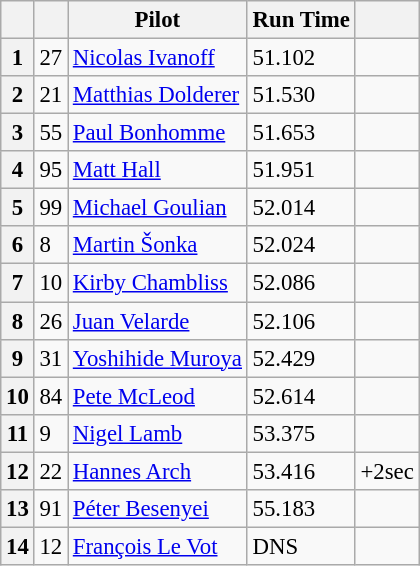<table class="wikitable" style="font-size: 95%;">
<tr>
<th></th>
<th></th>
<th>Pilot</th>
<th>Run Time</th>
<th></th>
</tr>
<tr>
<th>1</th>
<td>27</td>
<td> <a href='#'>Nicolas Ivanoff</a></td>
<td>51.102</td>
<td></td>
</tr>
<tr>
<th>2</th>
<td>21</td>
<td> <a href='#'>Matthias Dolderer</a></td>
<td>51.530</td>
<td></td>
</tr>
<tr>
<th>3</th>
<td>55</td>
<td> <a href='#'>Paul Bonhomme</a></td>
<td>51.653</td>
<td></td>
</tr>
<tr>
<th>4</th>
<td>95</td>
<td> <a href='#'>Matt Hall</a></td>
<td>51.951</td>
<td></td>
</tr>
<tr>
<th>5</th>
<td>99</td>
<td> <a href='#'>Michael Goulian</a></td>
<td>52.014</td>
<td></td>
</tr>
<tr>
<th>6</th>
<td>8</td>
<td> <a href='#'>Martin Šonka</a></td>
<td>52.024</td>
<td></td>
</tr>
<tr>
<th>7</th>
<td>10</td>
<td> <a href='#'>Kirby Chambliss</a></td>
<td>52.086</td>
<td></td>
</tr>
<tr>
<th>8</th>
<td>26</td>
<td> <a href='#'>Juan Velarde</a></td>
<td>52.106</td>
<td></td>
</tr>
<tr>
<th>9</th>
<td>31</td>
<td> <a href='#'>Yoshihide Muroya</a></td>
<td>52.429</td>
<td></td>
</tr>
<tr>
<th>10</th>
<td>84</td>
<td> <a href='#'>Pete McLeod</a></td>
<td>52.614</td>
<td></td>
</tr>
<tr>
<th>11</th>
<td>9</td>
<td> <a href='#'>Nigel Lamb</a></td>
<td>53.375</td>
<td></td>
</tr>
<tr>
<th>12</th>
<td>22</td>
<td> <a href='#'>Hannes Arch</a></td>
<td>53.416</td>
<td>+2sec</td>
</tr>
<tr>
<th>13</th>
<td>91</td>
<td> <a href='#'>Péter Besenyei</a></td>
<td>55.183</td>
<td></td>
</tr>
<tr>
<th>14</th>
<td>12</td>
<td> <a href='#'>François Le Vot</a></td>
<td>DNS</td>
<td></td>
</tr>
</table>
